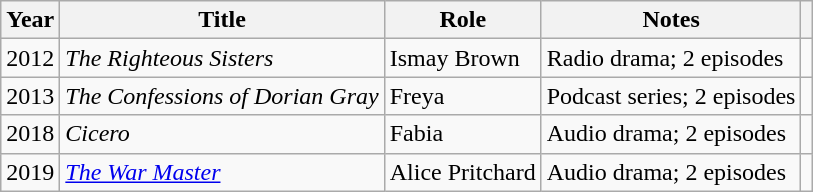<table class="wikitable">
<tr>
<th>Year</th>
<th>Title</th>
<th>Role</th>
<th>Notes</th>
<th></th>
</tr>
<tr>
<td>2012</td>
<td><em>The Righteous Sisters</em></td>
<td>Ismay Brown</td>
<td>Radio drama; 2 episodes</td>
<td align="center"></td>
</tr>
<tr>
<td>2013</td>
<td><em>The Confessions of Dorian Gray</em></td>
<td>Freya</td>
<td>Podcast series; 2 episodes</td>
<td align="center"></td>
</tr>
<tr>
<td>2018</td>
<td><em>Cicero</em></td>
<td>Fabia</td>
<td>Audio drama; 2 episodes</td>
<td align="center"></td>
</tr>
<tr>
<td>2019</td>
<td><em><a href='#'>The War Master</a></em></td>
<td>Alice Pritchard</td>
<td>Audio drama; 2 episodes</td>
<td align="center"></td>
</tr>
</table>
